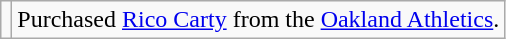<table class="wikitable">
<tr>
<td></td>
<td>Purchased <a href='#'>Rico Carty</a> from the <a href='#'>Oakland Athletics</a>.</td>
</tr>
</table>
